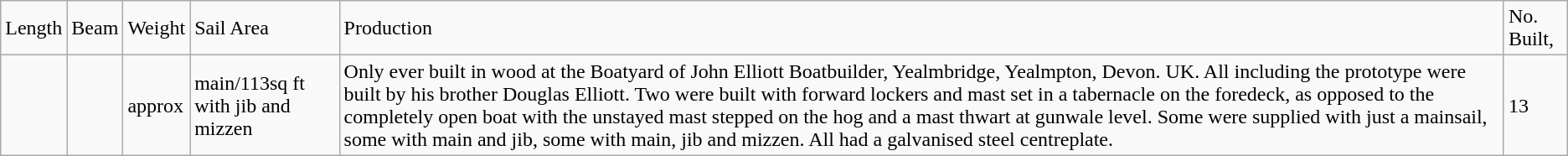<table class="wikitable">
<tr>
<td>Length</td>
<td>Beam</td>
<td>Weight</td>
<td>Sail Area</td>
<td>Production</td>
<td>No. Built,</td>
</tr>
<tr>
<td></td>
<td></td>
<td>approx </td>
<td> main/113sq ft with jib and mizzen</td>
<td>Only ever built in wood at the Boatyard of John Elliott Boatbuilder, Yealmbridge, Yealmpton, Devon. UK. All including the prototype were built by his brother Douglas Elliott. Two were built with forward lockers and mast set in a tabernacle on the foredeck, as opposed to the completely open boat with the unstayed mast stepped on the hog and a mast thwart at gunwale level. Some were supplied with just a mainsail, some with main and jib, some with main, jib and mizzen. All had a  galvanised steel centreplate.</td>
<td>13</td>
</tr>
</table>
